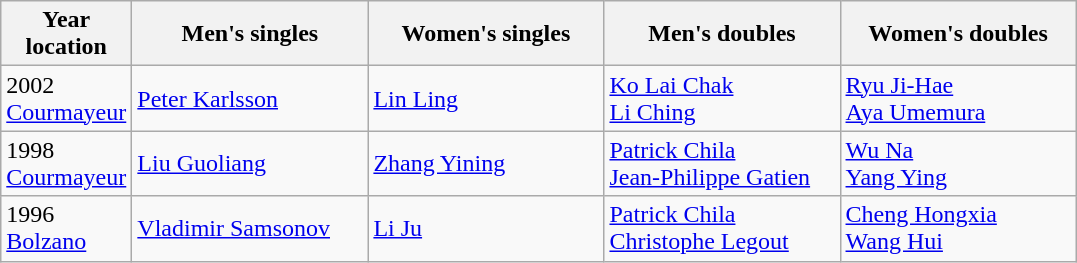<table class="wikitable">
<tr>
<th width="80">Year <br> location</th>
<th style="width:150px;">Men's singles</th>
<th style="width:150px;">Women's singles</th>
<th style="width:150px;">Men's doubles</th>
<th style="width:150px;">Women's doubles</th>
</tr>
<tr>
<td>2002<br> <a href='#'>Courmayeur</a></td>
<td> <a href='#'>Peter Karlsson</a></td>
<td> <a href='#'>Lin Ling</a></td>
<td> <a href='#'>Ko Lai Chak</a> <br>  <a href='#'>Li Ching</a></td>
<td> <a href='#'>Ryu Ji-Hae</a> <br>  <a href='#'>Aya Umemura</a></td>
</tr>
<tr>
<td>1998<br> <a href='#'>Courmayeur</a></td>
<td> <a href='#'>Liu Guoliang</a></td>
<td> <a href='#'>Zhang Yining</a></td>
<td> <a href='#'>Patrick Chila</a> <br>  <a href='#'>Jean-Philippe Gatien</a></td>
<td> <a href='#'>Wu Na</a> <br>  <a href='#'>Yang Ying</a></td>
</tr>
<tr>
<td>1996<br> <a href='#'>Bolzano</a></td>
<td> <a href='#'>Vladimir Samsonov</a></td>
<td> <a href='#'>Li Ju</a></td>
<td> <a href='#'>Patrick Chila</a> <br>  <a href='#'>Christophe Legout</a></td>
<td> <a href='#'>Cheng Hongxia</a> <br>  <a href='#'>Wang Hui</a></td>
</tr>
</table>
